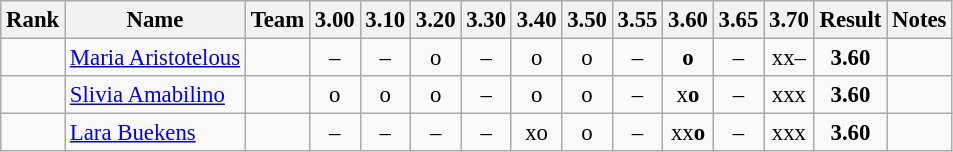<table class="wikitable sortable" style="text-align:center;font-size:95%">
<tr>
<th>Rank</th>
<th>Name</th>
<th>Team</th>
<th>3.00</th>
<th>3.10</th>
<th>3.20</th>
<th>3.30</th>
<th>3.40</th>
<th>3.50</th>
<th>3.55</th>
<th>3.60</th>
<th>3.65</th>
<th>3.70</th>
<th>Result</th>
<th>Notes</th>
</tr>
<tr>
<td></td>
<td align="left"><a href='#'>Maria Aristotelous</a></td>
<td align=left></td>
<td>–</td>
<td>–</td>
<td>o</td>
<td>–</td>
<td>o</td>
<td>o</td>
<td>–</td>
<td><strong>o</strong></td>
<td>–</td>
<td>xx–</td>
<td><strong>3.60</strong></td>
<td></td>
</tr>
<tr>
<td></td>
<td align="left"><a href='#'>Slivia Amabilino</a></td>
<td align=left></td>
<td>o</td>
<td>o</td>
<td>o</td>
<td>–</td>
<td>o</td>
<td>o</td>
<td>–</td>
<td>x<strong>o</strong></td>
<td>–</td>
<td>xxx</td>
<td><strong>3.60</strong></td>
<td></td>
</tr>
<tr>
<td></td>
<td align="left"><a href='#'>Lara Buekens</a></td>
<td align=left></td>
<td>–</td>
<td>–</td>
<td>–</td>
<td>–</td>
<td>xo</td>
<td>o</td>
<td>–</td>
<td>xx<strong>o</strong></td>
<td>–</td>
<td>xxx</td>
<td><strong>3.60</strong></td>
<td></td>
</tr>
</table>
